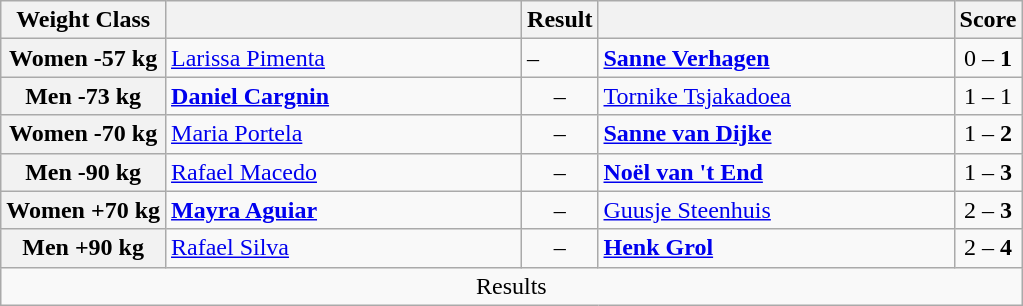<table class="wikitable">
<tr>
<th>Weight Class</th>
<th style="width: 230px;"></th>
<th>Result</th>
<th style="width: 230px;"></th>
<th>Score</th>
</tr>
<tr>
<th>Women -57 kg</th>
<td><a href='#'>Larissa Pimenta </a></td>
<td> – <strong></strong></td>
<td><strong><a href='#'>Sanne Verhagen</a></strong></td>
<td align=center>0 – <strong>1</strong></td>
</tr>
<tr>
<th>Men -73 kg</th>
<td><strong><a href='#'>Daniel Cargnin</a></strong></td>
<td align=center><strong></strong> – </td>
<td><a href='#'>Tornike Tsjakadoea</a></td>
<td align=center>1 – 1</td>
</tr>
<tr>
<th>Women -70 kg</th>
<td><a href='#'>Maria Portela</a></td>
<td align=center> – <strong></strong></td>
<td><strong><a href='#'>Sanne van Dijke</a></strong></td>
<td align=center>1 – <strong>2</strong></td>
</tr>
<tr>
<th>Men -90 kg</th>
<td><a href='#'>Rafael Macedo</a></td>
<td align=center> – <strong></strong></td>
<td><strong><a href='#'>Noël van 't End</a></strong></td>
<td align=center>1 – <strong>3</strong></td>
</tr>
<tr>
<th>Women +70 kg</th>
<td><strong><a href='#'>Mayra Aguiar</a></strong></td>
<td align=center><strong></strong> – </td>
<td><a href='#'>Guusje Steenhuis</a></td>
<td align=center>2 – <strong>3</strong></td>
</tr>
<tr>
<th>Men +90 kg</th>
<td><a href='#'>Rafael Silva</a></td>
<td align=center> – <strong></strong></td>
<td><strong><a href='#'>Henk Grol</a></strong></td>
<td align=center>2 – <strong>4</strong></td>
</tr>
<tr>
<td align=center colspan=5>Results</td>
</tr>
</table>
